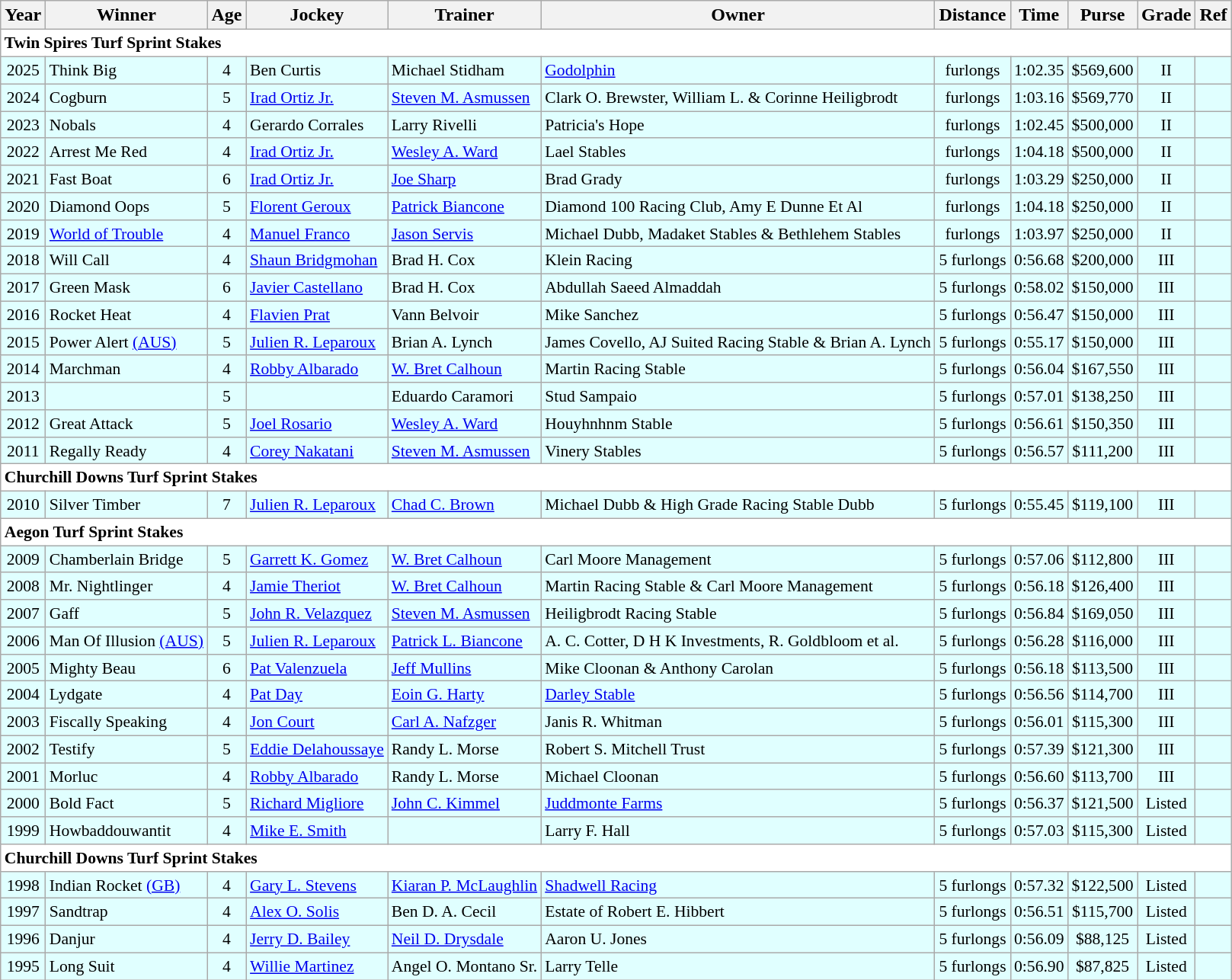<table class="wikitable sortable">
<tr>
<th>Year</th>
<th>Winner</th>
<th>Age</th>
<th>Jockey</th>
<th>Trainer</th>
<th>Owner</th>
<th>Distance</th>
<th>Time</th>
<th>Purse</th>
<th>Grade</th>
<th>Ref</th>
</tr>
<tr style="font-size:90%; background-color:white">
<td align="left" colspan=11><strong>Twin Spires Turf Sprint Stakes</strong></td>
</tr>
<tr style="font-size:90%; background-color:lightcyan">
<td align=center>2025</td>
<td>Think Big</td>
<td align=center>4</td>
<td>Ben Curtis</td>
<td>Michael Stidham</td>
<td><a href='#'>Godolphin</a></td>
<td align=center> furlongs</td>
<td align=center>1:02.35</td>
<td align=center>$569,600</td>
<td align=center>II</td>
<td></td>
</tr>
<tr style="font-size:90%; background-color:lightcyan">
<td align=center>2024</td>
<td>Cogburn</td>
<td align=center>5</td>
<td><a href='#'>Irad Ortiz Jr.</a></td>
<td><a href='#'>Steven M. Asmussen</a></td>
<td>Clark O. Brewster, William L. & Corinne Heiligbrodt</td>
<td align=center> furlongs</td>
<td align=center>1:03.16</td>
<td align=center>$569,770</td>
<td align=center>II</td>
<td></td>
</tr>
<tr style="font-size:90%; background-color:lightcyan">
<td align=center>2023</td>
<td>Nobals</td>
<td align=center>4</td>
<td>Gerardo Corrales</td>
<td>Larry Rivelli</td>
<td>Patricia's Hope</td>
<td align=center> furlongs</td>
<td align=center>1:02.45</td>
<td align=center>$500,000</td>
<td align=center>II</td>
<td></td>
</tr>
<tr style="font-size:90%; background-color:lightcyan">
<td align=center>2022</td>
<td>Arrest Me Red</td>
<td align=center>4</td>
<td><a href='#'>Irad Ortiz Jr.</a></td>
<td><a href='#'>Wesley A. Ward</a></td>
<td>Lael Stables</td>
<td align=center> furlongs</td>
<td align=center>1:04.18</td>
<td align=center>$500,000</td>
<td align=center>II</td>
<td></td>
</tr>
<tr style="font-size:90%; background-color:lightcyan">
<td align=center>2021</td>
<td>Fast Boat</td>
<td align=center>6</td>
<td><a href='#'>Irad Ortiz Jr.</a></td>
<td><a href='#'>Joe Sharp</a></td>
<td>Brad Grady</td>
<td align=center> furlongs</td>
<td align=center>1:03.29</td>
<td align=center>$250,000</td>
<td align=center>II</td>
<td></td>
</tr>
<tr style="font-size:90%; background-color:lightcyan">
<td align=center>2020</td>
<td>Diamond Oops</td>
<td align=center>5</td>
<td><a href='#'>Florent Geroux</a></td>
<td><a href='#'>Patrick Biancone</a></td>
<td>Diamond 100 Racing Club, Amy E Dunne Et Al</td>
<td align=center> furlongs</td>
<td align=center>1:04.18</td>
<td align=center>$250,000</td>
<td align=center>II</td>
<td></td>
</tr>
<tr style="font-size:90%; background-color:lightcyan">
<td align=center>2019</td>
<td><a href='#'>World of Trouble</a></td>
<td align=center>4</td>
<td><a href='#'>Manuel Franco</a></td>
<td><a href='#'>Jason Servis</a></td>
<td>Michael Dubb, Madaket Stables & Bethlehem Stables</td>
<td align=center> furlongs</td>
<td align=center>1:03.97</td>
<td align=center>$250,000</td>
<td align=center>II</td>
<td></td>
</tr>
<tr style="font-size:90%; background-color:lightcyan">
<td align=center>2018</td>
<td>Will Call</td>
<td align=center>4</td>
<td><a href='#'>Shaun Bridgmohan</a></td>
<td>Brad H. Cox</td>
<td>Klein Racing</td>
<td align=center>5 furlongs</td>
<td align=center>0:56.68</td>
<td align=center>$200,000</td>
<td align=center>III</td>
<td></td>
</tr>
<tr style="font-size:90%; background-color:lightcyan">
<td align=center>2017</td>
<td>Green Mask</td>
<td align=center>6</td>
<td><a href='#'>Javier Castellano</a></td>
<td>Brad H. Cox</td>
<td>Abdullah Saeed Almaddah</td>
<td align=center>5 furlongs</td>
<td align=center>0:58.02</td>
<td align=center>$150,000</td>
<td align=center>III</td>
<td></td>
</tr>
<tr style="font-size:90%; background-color:lightcyan">
<td align=center>2016</td>
<td>Rocket Heat</td>
<td align=center>4</td>
<td><a href='#'>Flavien Prat</a></td>
<td>Vann Belvoir</td>
<td>Mike Sanchez</td>
<td align=center>5 furlongs</td>
<td align=center>0:56.47</td>
<td align=center>$150,000</td>
<td align=center>III</td>
<td></td>
</tr>
<tr style="font-size:90%; background-color:lightcyan">
<td align=center>2015</td>
<td>Power Alert <a href='#'>(AUS)</a></td>
<td align=center>5</td>
<td><a href='#'>Julien R. Leparoux</a></td>
<td>Brian A. Lynch</td>
<td>James Covello, AJ Suited Racing Stable & Brian A. Lynch</td>
<td align=center>5 furlongs</td>
<td align=center>0:55.17</td>
<td align=center>$150,000</td>
<td align=center>III</td>
<td></td>
</tr>
<tr style="font-size:90%; background-color:lightcyan">
<td align=center>2014</td>
<td>Marchman</td>
<td align=center>4</td>
<td><a href='#'>Robby Albarado</a></td>
<td><a href='#'>W. Bret Calhoun</a></td>
<td>Martin Racing Stable</td>
<td align=center>5 furlongs</td>
<td align=center>0:56.04</td>
<td align=center>$167,550</td>
<td align=center>III</td>
<td></td>
</tr>
<tr style="font-size:90%; background-color:lightcyan">
<td align=center>2013</td>
<td></td>
<td align=center>5</td>
<td></td>
<td>Eduardo Caramori</td>
<td>Stud Sampaio</td>
<td align=center>5 furlongs</td>
<td align=center>0:57.01</td>
<td align=center>$138,250</td>
<td align=center>III</td>
<td></td>
</tr>
<tr style="font-size:90%; background-color:lightcyan">
<td align=center>2012</td>
<td>Great Attack</td>
<td align=center>5</td>
<td><a href='#'>Joel Rosario</a></td>
<td><a href='#'>Wesley A. Ward</a></td>
<td>Houyhnhnm Stable</td>
<td align=center>5 furlongs</td>
<td align=center>0:56.61</td>
<td align=center>$150,350</td>
<td align=center>III</td>
<td></td>
</tr>
<tr style="font-size:90%; background-color:lightcyan">
<td align=center>2011</td>
<td>Regally Ready</td>
<td align=center>4</td>
<td><a href='#'>Corey Nakatani</a></td>
<td><a href='#'>Steven M. Asmussen</a></td>
<td>Vinery Stables</td>
<td align=center>5 furlongs</td>
<td align=center>0:56.57</td>
<td align=center>$111,200</td>
<td align=center>III</td>
<td></td>
</tr>
<tr style="font-size:90%; background-color:white">
<td align="left" colspan=11><strong>Churchill Downs Turf Sprint Stakes</strong></td>
</tr>
<tr style="font-size:90%; background-color:lightcyan">
<td align=center>2010</td>
<td>Silver Timber</td>
<td align=center>7</td>
<td><a href='#'>Julien R. Leparoux</a></td>
<td><a href='#'>Chad C. Brown</a></td>
<td>Michael Dubb & High Grade Racing Stable Dubb</td>
<td align=center>5 furlongs</td>
<td align=center>0:55.45</td>
<td align=center>$119,100</td>
<td align=center>III</td>
<td></td>
</tr>
<tr style="font-size:90%; background-color:white">
<td align="left" colspan=11><strong>Aegon Turf Sprint Stakes</strong></td>
</tr>
<tr style="font-size:90%; background-color:lightcyan">
<td align=center>2009</td>
<td>Chamberlain Bridge</td>
<td align=center>5</td>
<td><a href='#'>Garrett K. Gomez</a></td>
<td><a href='#'>W. Bret Calhoun</a></td>
<td>Carl Moore Management</td>
<td align=center>5 furlongs</td>
<td align=center>0:57.06</td>
<td align=center>$112,800</td>
<td align=center>III</td>
<td></td>
</tr>
<tr style="font-size:90%; background-color:lightcyan">
<td align=center>2008</td>
<td>Mr. Nightlinger</td>
<td align=center>4</td>
<td><a href='#'>Jamie Theriot</a></td>
<td><a href='#'>W. Bret Calhoun</a></td>
<td>Martin Racing Stable & Carl Moore Management</td>
<td align=center>5 furlongs</td>
<td align=center>0:56.18</td>
<td align=center>$126,400</td>
<td align=center>III</td>
<td></td>
</tr>
<tr style="font-size:90%; background-color:lightcyan">
<td align=center>2007</td>
<td>Gaff</td>
<td align=center>5</td>
<td><a href='#'>John R. Velazquez</a></td>
<td><a href='#'>Steven M. Asmussen</a></td>
<td>Heiligbrodt Racing Stable</td>
<td align=center>5 furlongs</td>
<td align=center>0:56.84</td>
<td align=center>$169,050</td>
<td align=center>III</td>
<td></td>
</tr>
<tr style="font-size:90%; background-color:lightcyan">
<td align=center>2006</td>
<td>Man Of Illusion <a href='#'>(AUS)</a></td>
<td align=center>5</td>
<td><a href='#'>Julien R. Leparoux</a></td>
<td><a href='#'>Patrick L. Biancone</a></td>
<td>A. C. Cotter, D H K Investments, R. Goldbloom et al.</td>
<td align=center>5 furlongs</td>
<td align=center>0:56.28</td>
<td align=center>$116,000</td>
<td align=center>III</td>
<td></td>
</tr>
<tr style="font-size:90%; background-color:lightcyan">
<td align=center>2005</td>
<td>Mighty Beau</td>
<td align=center>6</td>
<td><a href='#'>Pat Valenzuela</a></td>
<td><a href='#'>Jeff Mullins</a></td>
<td>Mike Cloonan & Anthony Carolan</td>
<td align=center>5 furlongs</td>
<td align=center>0:56.18</td>
<td align=center>$113,500</td>
<td align=center>III</td>
<td></td>
</tr>
<tr style="font-size:90%; background-color:lightcyan">
<td align=center>2004</td>
<td>Lydgate</td>
<td align=center>4</td>
<td><a href='#'>Pat Day</a></td>
<td><a href='#'>Eoin G. Harty</a></td>
<td><a href='#'>Darley Stable</a></td>
<td align=center>5 furlongs</td>
<td align=center>0:56.56</td>
<td align=center>$114,700</td>
<td align=center>III</td>
<td></td>
</tr>
<tr style="font-size:90%; background-color:lightcyan">
<td align=center>2003</td>
<td>Fiscally Speaking</td>
<td align=center>4</td>
<td><a href='#'>Jon Court</a></td>
<td><a href='#'>Carl A. Nafzger</a></td>
<td>Janis R. Whitman</td>
<td align=center>5 furlongs</td>
<td align=center>0:56.01</td>
<td align=center>$115,300</td>
<td align=center>III</td>
<td></td>
</tr>
<tr style="font-size:90%; background-color:lightcyan">
<td align=center>2002</td>
<td>Testify</td>
<td align=center>5</td>
<td><a href='#'>Eddie Delahoussaye</a></td>
<td>Randy L. Morse</td>
<td>Robert S. Mitchell Trust</td>
<td align=center>5 furlongs</td>
<td align=center>0:57.39</td>
<td align=center>$121,300</td>
<td align=center>III</td>
<td></td>
</tr>
<tr style="font-size:90%; background-color:lightcyan">
<td align=center>2001</td>
<td>Morluc</td>
<td align=center>4</td>
<td><a href='#'>Robby Albarado</a></td>
<td>Randy L. Morse</td>
<td>Michael Cloonan</td>
<td align=center>5 furlongs</td>
<td align=center>0:56.60</td>
<td align=center>$113,700</td>
<td align=center>III</td>
<td></td>
</tr>
<tr style="font-size:90%; background-color:lightcyan">
<td align=center>2000</td>
<td>Bold Fact</td>
<td align=center>5</td>
<td><a href='#'>Richard Migliore</a></td>
<td><a href='#'>John C. Kimmel</a></td>
<td><a href='#'>Juddmonte Farms</a></td>
<td align=center>5 furlongs</td>
<td align=center>0:56.37</td>
<td align=center>$121,500</td>
<td align=center>Listed</td>
<td></td>
</tr>
<tr style="font-size:90%; background-color:lightcyan">
<td align=center>1999</td>
<td>Howbaddouwantit</td>
<td align=center>4</td>
<td><a href='#'>Mike E. Smith</a></td>
<td></td>
<td>Larry F. Hall</td>
<td align=center>5 furlongs</td>
<td align=center>0:57.03</td>
<td align=center>$115,300</td>
<td align=center>Listed</td>
<td></td>
</tr>
<tr style="font-size:90%; background-color:white">
<td align="left" colspan=11><strong>Churchill Downs Turf Sprint Stakes</strong></td>
</tr>
<tr style="font-size:90%; background-color:lightcyan">
<td align=center>1998</td>
<td>Indian Rocket <a href='#'>(GB)</a></td>
<td align=center>4</td>
<td><a href='#'>Gary L. Stevens</a></td>
<td><a href='#'>Kiaran P. McLaughlin</a></td>
<td><a href='#'>Shadwell Racing</a></td>
<td align=center>5 furlongs</td>
<td align=center>0:57.32</td>
<td align=center>$122,500</td>
<td align=center>Listed</td>
<td></td>
</tr>
<tr style="font-size:90%; background-color:lightcyan">
<td align=center>1997</td>
<td>Sandtrap</td>
<td align=center>4</td>
<td><a href='#'>Alex O. Solis</a></td>
<td>Ben D. A. Cecil</td>
<td>Estate of Robert E. Hibbert</td>
<td align=center>5 furlongs</td>
<td align=center>0:56.51</td>
<td align=center>$115,700</td>
<td align=center>Listed</td>
<td></td>
</tr>
<tr style="font-size:90%; background-color:lightcyan">
<td align=center>1996</td>
<td>Danjur</td>
<td align=center>4</td>
<td><a href='#'>Jerry D. Bailey</a></td>
<td><a href='#'>Neil D. Drysdale</a></td>
<td>Aaron U. Jones</td>
<td align=center>5 furlongs</td>
<td align=center>0:56.09</td>
<td align=center>$88,125</td>
<td align=center>Listed</td>
<td></td>
</tr>
<tr style="font-size:90%; background-color:lightcyan">
<td align=center>1995</td>
<td>Long Suit</td>
<td align=center>4</td>
<td><a href='#'>Willie Martinez</a></td>
<td>Angel O. Montano Sr.</td>
<td>Larry Telle</td>
<td align=center>5 furlongs</td>
<td align=center>0:56.90</td>
<td align=center>$87,825</td>
<td align=center>Listed</td>
<td></td>
</tr>
</table>
